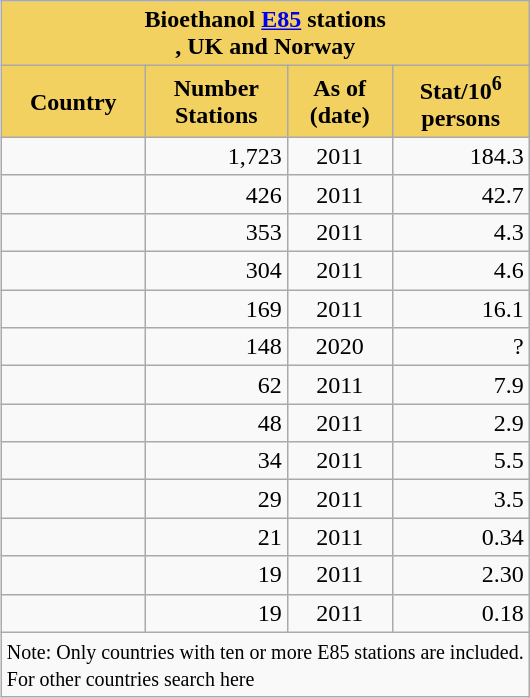<table class="wikitable" style="float:right;">
<tr>
<th colspan="4"  style="text-align:center; background:#f3d161;">Bioethanol <a href='#'>E85</a> stations <br>, UK and Norway</th>
</tr>
<tr>
<th style="background:#f3d161; text-align:center;">Country</th>
<th style="background:#f3d161; text-align:center;">Number<br>Stations</th>
<th style="background:#f3d161; text-align:center;">As of<br>(date)</th>
<th style="background:#f3d161; text-align:center;">Stat/10<sup>6</sup><br>persons</th>
</tr>
<tr>
<td style="text-align:left;"></td>
<td style="text-align:right;">1,723</td>
<td style="text-align:center;">2011</td>
<td style="text-align:right;">184.3</td>
</tr>
<tr>
<td style="text-align:left;"></td>
<td style="text-align:right;">426</td>
<td style="text-align:center;">2011</td>
<td style="text-align:right;">42.7</td>
</tr>
<tr>
<td style="text-align:left;"></td>
<td style="text-align:right;">353</td>
<td style="text-align:center;">2011</td>
<td style="text-align:right;">4.3</td>
</tr>
<tr>
<td style="text-align:left;"></td>
<td style="text-align:right;">304</td>
<td style="text-align:center;">2011</td>
<td style="text-align:right;">4.6</td>
</tr>
<tr>
<td style="text-align:left;"></td>
<td style="text-align:right;">169</td>
<td style="text-align:center;">2011</td>
<td style="text-align:right;">16.1</td>
</tr>
<tr>
<td style="text-align:left;"></td>
<td style="text-align:right;">148</td>
<td style="text-align:center;">2020</td>
<td style="text-align:right;">?</td>
</tr>
<tr>
<td style="text-align:left;"></td>
<td style="text-align:right;">62</td>
<td style="text-align:center;">2011</td>
<td style="text-align:right;">7.9</td>
</tr>
<tr>
<td style="text-align:left;"></td>
<td style="text-align:right;">48</td>
<td style="text-align:center;">2011</td>
<td style="text-align:right;">2.9</td>
</tr>
<tr>
<td style="text-align:left;"></td>
<td style="text-align:right;">34</td>
<td style="text-align:center;">2011</td>
<td style="text-align:right;">5.5</td>
</tr>
<tr>
<td style="text-align:left;"></td>
<td style="text-align:right;">29</td>
<td style="text-align:center;">2011</td>
<td style="text-align:right;">3.5</td>
</tr>
<tr>
<td style="text-align:left;"></td>
<td style="text-align:right;">21</td>
<td style="text-align:center;">2011</td>
<td style="text-align:right;">0.34</td>
</tr>
<tr>
<td style="text-align:left;"></td>
<td style="text-align:right;">19</td>
<td style="text-align:center;">2011</td>
<td style="text-align:right;">2.30</td>
</tr>
<tr>
<td style="text-align:left;"></td>
<td style="text-align:right;">19</td>
<td style="text-align:center;">2011</td>
<td style="text-align:right;">0.18</td>
</tr>
<tr>
<td colspan="4"><small> Note: Only countries with ten or more E85 stations are included.<br> For other countries search here</small></td>
</tr>
</table>
